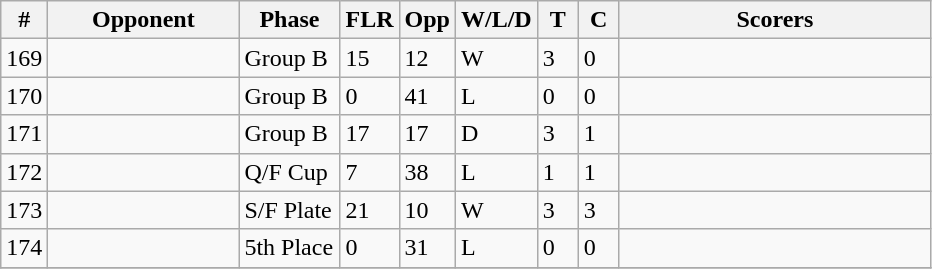<table class="wikitable sortable">
<tr>
<th width=10>#</th>
<th width=120>Opponent</th>
<th width=60>Phase</th>
<th width=30>FLR</th>
<th width=30>Opp</th>
<th width=45>W/L/D</th>
<th width=20>T</th>
<th width=20>C</th>
<th width=200>Scorers</th>
</tr>
<tr>
<td>169</td>
<td></td>
<td>Group B</td>
<td>15</td>
<td>12</td>
<td>W</td>
<td>3</td>
<td>0</td>
<td></td>
</tr>
<tr>
<td>170</td>
<td></td>
<td>Group B</td>
<td>0</td>
<td>41</td>
<td>L</td>
<td>0</td>
<td>0</td>
<td></td>
</tr>
<tr>
<td>171</td>
<td></td>
<td>Group B</td>
<td>17</td>
<td>17</td>
<td>D</td>
<td>3</td>
<td>1</td>
<td></td>
</tr>
<tr>
<td>172</td>
<td></td>
<td>Q/F Cup</td>
<td>7</td>
<td>38</td>
<td>L</td>
<td>1</td>
<td>1</td>
<td></td>
</tr>
<tr>
<td>173</td>
<td></td>
<td>S/F Plate</td>
<td>21</td>
<td>10</td>
<td>W</td>
<td>3</td>
<td>3</td>
<td></td>
</tr>
<tr>
<td>174</td>
<td></td>
<td>5th Place</td>
<td>0</td>
<td>31</td>
<td>L</td>
<td>0</td>
<td>0</td>
<td></td>
</tr>
<tr>
</tr>
</table>
